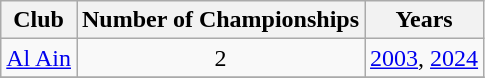<table class="wikitable" style="text-align:center">
<tr>
<th>Club<br></th>
<th>Number of Championships<br></th>
<th>Years<br></th>
</tr>
<tr>
<td style="text-align:left;"><a href='#'>Al Ain</a></td>
<td>2</td>
<td><a href='#'>2003</a>, <a href='#'>2024</a></td>
</tr>
<tr>
</tr>
</table>
